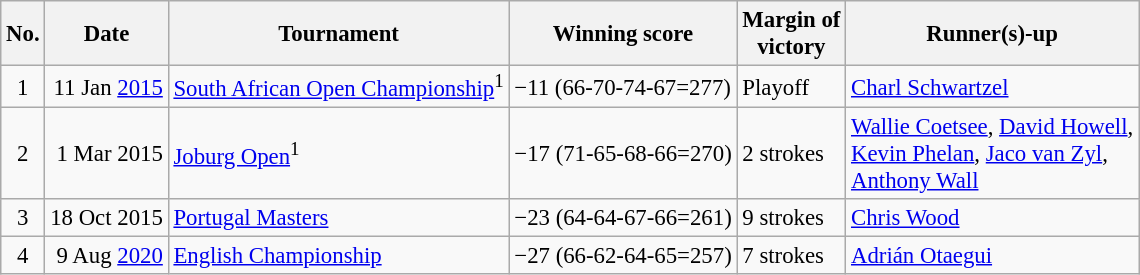<table class="wikitable" style="font-size:95%;">
<tr>
<th>No.</th>
<th>Date</th>
<th>Tournament</th>
<th>Winning score</th>
<th>Margin of<br>victory</th>
<th>Runner(s)-up</th>
</tr>
<tr>
<td align=center>1</td>
<td align=right>11 Jan <a href='#'>2015</a></td>
<td><a href='#'>South African Open Championship</a><sup>1</sup></td>
<td>−11 (66-70-74-67=277)</td>
<td>Playoff</td>
<td> <a href='#'>Charl Schwartzel</a></td>
</tr>
<tr>
<td align=center>2</td>
<td align=right>1 Mar 2015</td>
<td><a href='#'>Joburg Open</a><sup>1</sup></td>
<td>−17 (71-65-68-66=270)</td>
<td>2 strokes</td>
<td> <a href='#'>Wallie Coetsee</a>,  <a href='#'>David Howell</a>,<br> <a href='#'>Kevin Phelan</a>,  <a href='#'>Jaco van Zyl</a>,<br> <a href='#'>Anthony Wall</a></td>
</tr>
<tr>
<td align=center>3</td>
<td align=right>18 Oct 2015</td>
<td><a href='#'>Portugal Masters</a></td>
<td>−23 (64-64-67-66=261)</td>
<td>9 strokes</td>
<td> <a href='#'>Chris Wood</a></td>
</tr>
<tr>
<td align=center>4</td>
<td align=right>9 Aug <a href='#'>2020</a></td>
<td><a href='#'>English Championship</a></td>
<td>−27 (66-62-64-65=257)</td>
<td>7 strokes</td>
<td> <a href='#'>Adrián Otaegui</a></td>
</tr>
</table>
